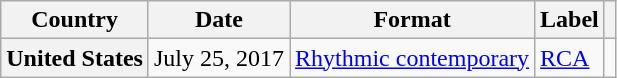<table class="wikitable">
<tr>
<th scope="row">Country</th>
<th scope="row">Date</th>
<th scope="row">Format</th>
<th scope="row">Label</th>
<th scope="row"></th>
</tr>
<tr>
<th scope="row">United States</th>
<td>July 25, 2017</td>
<td><a href='#'>Rhythmic contemporary</a></td>
<td><a href='#'>RCA</a></td>
<td></td>
</tr>
</table>
